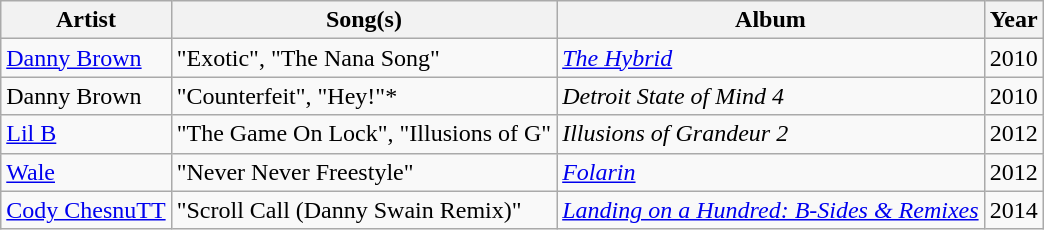<table class="wikitable sortable">
<tr>
<th>Artist</th>
<th>Song(s)</th>
<th>Album</th>
<th>Year</th>
</tr>
<tr>
<td><a href='#'>Danny Brown</a></td>
<td>"Exotic", "The Nana Song"</td>
<td><em><a href='#'>The Hybrid</a></em></td>
<td>2010</td>
</tr>
<tr>
<td>Danny Brown</td>
<td>"Counterfeit", "Hey!"*</td>
<td><em>Detroit State of Mind 4</em></td>
<td>2010</td>
</tr>
<tr>
<td><a href='#'>Lil B</a></td>
<td>"The Game On Lock", "Illusions of G"</td>
<td><em>Illusions of Grandeur 2</em></td>
<td>2012</td>
</tr>
<tr>
<td><a href='#'>Wale</a></td>
<td>"Never Never Freestyle"</td>
<td><em><a href='#'>Folarin</a></em></td>
<td>2012</td>
</tr>
<tr>
<td><a href='#'>Cody ChesnuTT</a></td>
<td>"Scroll Call (Danny Swain Remix)"</td>
<td><em><a href='#'>Landing on a Hundred: B-Sides & Remixes</a></em></td>
<td>2014</td>
</tr>
</table>
